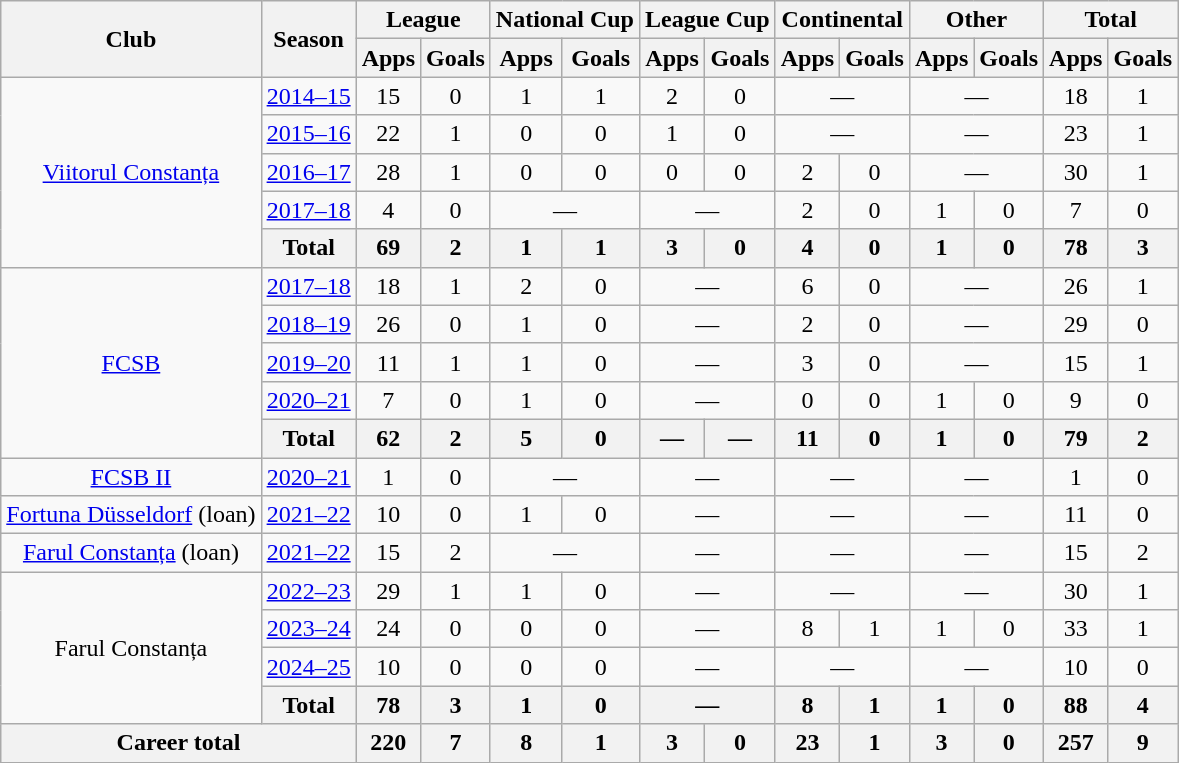<table class="wikitable" style="text-align:center">
<tr>
<th rowspan="2">Club</th>
<th rowspan="2">Season</th>
<th colspan="2">League</th>
<th colspan="2">National Cup</th>
<th colspan="2">League Cup</th>
<th colspan="2">Continental</th>
<th colspan="2">Other</th>
<th colspan="3">Total</th>
</tr>
<tr>
<th>Apps</th>
<th>Goals</th>
<th>Apps</th>
<th>Goals</th>
<th>Apps</th>
<th>Goals</th>
<th>Apps</th>
<th>Goals</th>
<th>Apps</th>
<th>Goals</th>
<th>Apps</th>
<th>Goals</th>
</tr>
<tr>
<td rowspan="5"><a href='#'>Viitorul Constanța</a></td>
<td><a href='#'>2014–15</a></td>
<td>15</td>
<td>0</td>
<td>1</td>
<td>1</td>
<td>2</td>
<td>0</td>
<td colspan="2">—</td>
<td colspan="2">—</td>
<td>18</td>
<td>1</td>
</tr>
<tr>
<td><a href='#'>2015–16</a></td>
<td>22</td>
<td>1</td>
<td>0</td>
<td>0</td>
<td>1</td>
<td>0</td>
<td colspan="2">—</td>
<td colspan="2">—</td>
<td>23</td>
<td>1</td>
</tr>
<tr>
<td><a href='#'>2016–17</a></td>
<td>28</td>
<td>1</td>
<td>0</td>
<td>0</td>
<td>0</td>
<td>0</td>
<td>2</td>
<td>0</td>
<td colspan="2">—</td>
<td>30</td>
<td>1</td>
</tr>
<tr>
<td><a href='#'>2017–18</a></td>
<td>4</td>
<td>0</td>
<td colspan="2">—</td>
<td colspan="2">—</td>
<td>2</td>
<td>0</td>
<td>1</td>
<td>0</td>
<td>7</td>
<td>0</td>
</tr>
<tr>
<th>Total</th>
<th>69</th>
<th>2</th>
<th>1</th>
<th>1</th>
<th>3</th>
<th>0</th>
<th>4</th>
<th>0</th>
<th>1</th>
<th>0</th>
<th>78</th>
<th>3</th>
</tr>
<tr>
<td rowspan="5"><a href='#'>FCSB</a></td>
<td><a href='#'>2017–18</a></td>
<td>18</td>
<td>1</td>
<td>2</td>
<td>0</td>
<td colspan="2">—</td>
<td>6</td>
<td>0</td>
<td colspan="2">—</td>
<td>26</td>
<td>1</td>
</tr>
<tr>
<td><a href='#'>2018–19</a></td>
<td>26</td>
<td>0</td>
<td>1</td>
<td>0</td>
<td colspan="2">—</td>
<td>2</td>
<td>0</td>
<td colspan="2">—</td>
<td>29</td>
<td>0</td>
</tr>
<tr>
<td><a href='#'>2019–20</a></td>
<td>11</td>
<td>1</td>
<td>1</td>
<td>0</td>
<td colspan="2">—</td>
<td>3</td>
<td>0</td>
<td colspan="2">—</td>
<td>15</td>
<td>1</td>
</tr>
<tr>
<td><a href='#'>2020–21</a></td>
<td>7</td>
<td>0</td>
<td>1</td>
<td>0</td>
<td colspan="2">—</td>
<td>0</td>
<td>0</td>
<td>1</td>
<td>0</td>
<td>9</td>
<td>0</td>
</tr>
<tr>
<th>Total</th>
<th>62</th>
<th>2</th>
<th>5</th>
<th>0</th>
<th>—</th>
<th>—</th>
<th>11</th>
<th>0</th>
<th>1</th>
<th>0</th>
<th>79</th>
<th>2</th>
</tr>
<tr>
<td><a href='#'>FCSB II</a></td>
<td><a href='#'>2020–21</a></td>
<td>1</td>
<td>0</td>
<td colspan="2">—</td>
<td colspan="2">—</td>
<td colspan="2">—</td>
<td colspan="2">—</td>
<td>1</td>
<td>0</td>
</tr>
<tr>
<td><a href='#'>Fortuna Düsseldorf</a> (loan)</td>
<td><a href='#'>2021–22</a></td>
<td>10</td>
<td>0</td>
<td>1</td>
<td>0</td>
<td colspan="2">—</td>
<td colspan="2">—</td>
<td colspan="2">—</td>
<td>11</td>
<td>0</td>
</tr>
<tr>
<td rowspan="1"><a href='#'>Farul Constanța</a> (loan)</td>
<td><a href='#'>2021–22</a></td>
<td>15</td>
<td>2</td>
<td colspan="2">—</td>
<td colspan="2">—</td>
<td colspan="2">—</td>
<td colspan="2">—</td>
<td>15</td>
<td>2</td>
</tr>
<tr>
<td rowspan="4">Farul Constanța</td>
<td><a href='#'>2022–23</a></td>
<td>29</td>
<td>1</td>
<td>1</td>
<td>0</td>
<td colspan="2">—</td>
<td colspan="2">—</td>
<td colspan="2">—</td>
<td>30</td>
<td>1</td>
</tr>
<tr>
<td><a href='#'>2023–24</a></td>
<td>24</td>
<td>0</td>
<td>0</td>
<td>0</td>
<td colspan="2">—</td>
<td>8</td>
<td>1</td>
<td>1</td>
<td>0</td>
<td>33</td>
<td>1</td>
</tr>
<tr>
<td><a href='#'>2024–25</a></td>
<td>10</td>
<td>0</td>
<td>0</td>
<td>0</td>
<td colspan="2">—</td>
<td colspan="2">—</td>
<td colspan="2">—</td>
<td>10</td>
<td>0</td>
</tr>
<tr>
<th>Total</th>
<th>78</th>
<th>3</th>
<th>1</th>
<th>0</th>
<th colspan="2">—</th>
<th>8</th>
<th>1</th>
<th>1</th>
<th>0</th>
<th>88</th>
<th>4</th>
</tr>
<tr>
<th colspan="2">Career total</th>
<th>220</th>
<th>7</th>
<th>8</th>
<th>1</th>
<th>3</th>
<th>0</th>
<th>23</th>
<th>1</th>
<th>3</th>
<th>0</th>
<th>257</th>
<th>9</th>
</tr>
</table>
